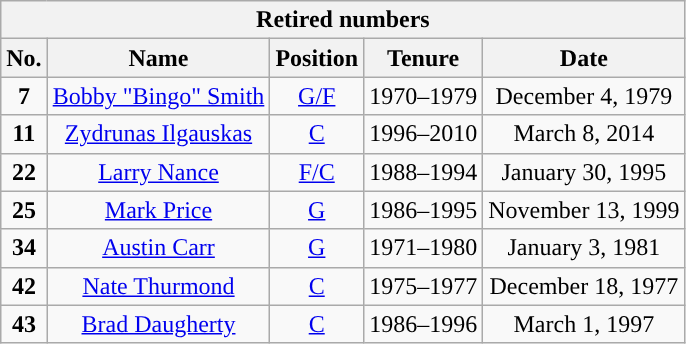<table class="wikitable" style="text-align:center">
<tr>
<th colspan="5">Retired numbers</th>
</tr>
<tr>
<th>No.</th>
<th>Name</th>
<th>Position</th>
<th>Tenure</th>
<th>Date</th>
</tr>
<tr>
<td><strong>7</strong></td>
<td><a href='#'>Bobby "Bingo" Smith</a></td>
<td><a href='#'>G/F</a></td>
<td>1970–1979</td>
<td>December 4, 1979</td>
</tr>
<tr>
<td><strong>11</strong></td>
<td><a href='#'>Zydrunas Ilgauskas</a></td>
<td><a href='#'>C</a></td>
<td>1996–2010</td>
<td>March 8, 2014</td>
</tr>
<tr>
<td><strong>22</strong></td>
<td><a href='#'>Larry Nance</a></td>
<td><a href='#'>F/C</a></td>
<td>1988–1994</td>
<td>January 30, 1995</td>
</tr>
<tr>
<td><strong>25</strong></td>
<td><a href='#'>Mark Price</a></td>
<td><a href='#'>G</a></td>
<td>1986–1995</td>
<td>November 13, 1999</td>
</tr>
<tr>
<td><strong>34</strong></td>
<td><a href='#'>Austin Carr</a></td>
<td><a href='#'>G</a></td>
<td>1971–1980</td>
<td>January 3, 1981</td>
</tr>
<tr>
<td><strong>42</strong></td>
<td><a href='#'>Nate Thurmond</a></td>
<td><a href='#'>C</a></td>
<td>1975–1977</td>
<td>December 18, 1977</td>
</tr>
<tr>
<td><strong>43</strong></td>
<td><a href='#'>Brad Daugherty</a></td>
<td><a href='#'>C</a></td>
<td>1986–1996</td>
<td>March 1, 1997</td>
</tr>
</table>
